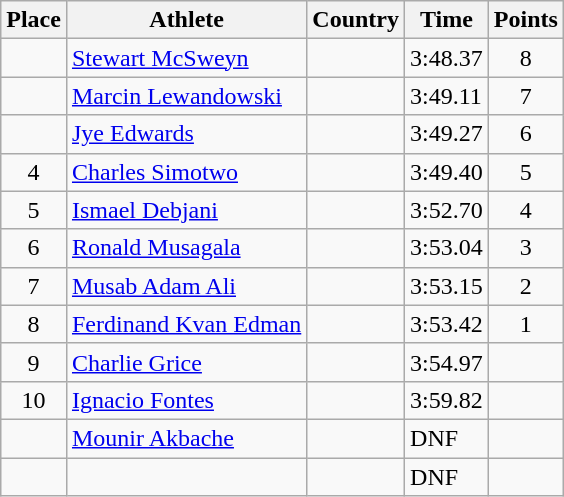<table class="wikitable">
<tr>
<th>Place</th>
<th>Athlete</th>
<th>Country</th>
<th>Time</th>
<th>Points</th>
</tr>
<tr>
<td align=center></td>
<td><a href='#'>Stewart McSweyn</a></td>
<td></td>
<td>3:48.37</td>
<td align=center>8</td>
</tr>
<tr>
<td align=center></td>
<td><a href='#'>Marcin Lewandowski</a></td>
<td></td>
<td>3:49.11</td>
<td align=center>7</td>
</tr>
<tr>
<td align=center></td>
<td><a href='#'>Jye Edwards</a></td>
<td></td>
<td>3:49.27</td>
<td align=center>6</td>
</tr>
<tr>
<td align=center>4</td>
<td><a href='#'>Charles Simotwo</a></td>
<td></td>
<td>3:49.40</td>
<td align=center>5</td>
</tr>
<tr>
<td align=center>5</td>
<td><a href='#'>Ismael Debjani</a></td>
<td></td>
<td>3:52.70</td>
<td align=center>4</td>
</tr>
<tr>
<td align=center>6</td>
<td><a href='#'>Ronald Musagala</a></td>
<td></td>
<td>3:53.04</td>
<td align=center>3</td>
</tr>
<tr>
<td align=center>7</td>
<td><a href='#'>Musab Adam Ali</a></td>
<td></td>
<td>3:53.15</td>
<td align=center>2</td>
</tr>
<tr>
<td align=center>8</td>
<td><a href='#'>Ferdinand Kvan Edman</a></td>
<td></td>
<td>3:53.42</td>
<td align=center>1</td>
</tr>
<tr>
<td align=center>9</td>
<td><a href='#'>Charlie Grice</a></td>
<td></td>
<td>3:54.97</td>
<td align=center></td>
</tr>
<tr>
<td align=center>10</td>
<td><a href='#'>Ignacio Fontes</a></td>
<td></td>
<td>3:59.82</td>
<td align=center></td>
</tr>
<tr>
<td align=center></td>
<td><a href='#'>Mounir Akbache</a></td>
<td></td>
<td>DNF</td>
<td align=center></td>
</tr>
<tr>
<td align=center></td>
<td></td>
<td></td>
<td>DNF</td>
<td align=center></td>
</tr>
</table>
